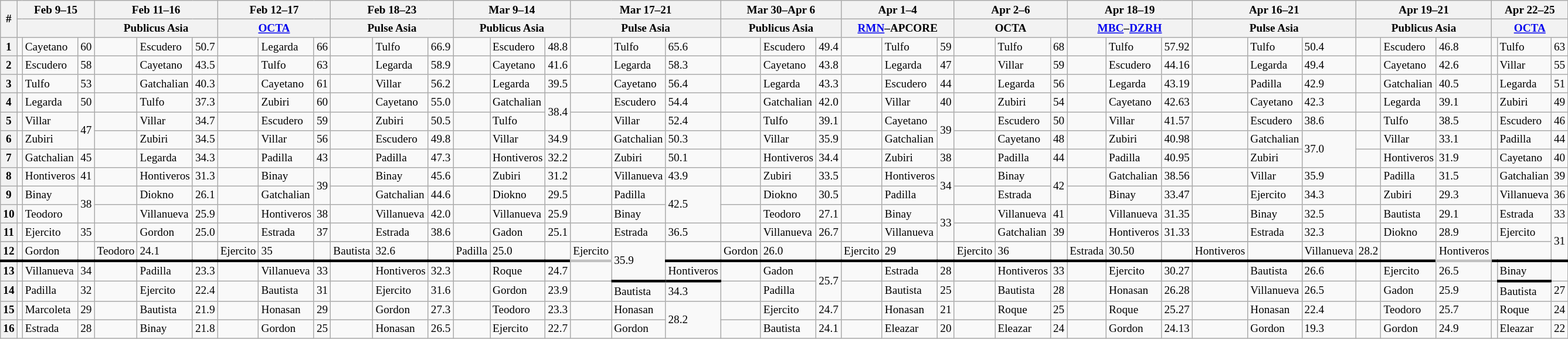<table class="wikitable sortable" style="font-size:80%;">
<tr>
<th rowspan="2">#</th>
<th colspan="3">Feb 9–15</th>
<th colspan="3">Feb 11–16</th>
<th colspan="3">Feb 12–17</th>
<th colspan="3">Feb 18–23</th>
<th colspan="3">Mar 9–14</th>
<th colspan="3">Mar 17–21</th>
<th colspan="3">Mar 30–Apr 6</th>
<th colspan="3">Apr 1–4</th>
<th colspan="3">Apr 2–6</th>
<th colspan="3">Apr 18–19</th>
<th colspan="3">Apr 16–21</th>
<th colspan="3">Apr 19–21</th>
<th colspan="3">Apr 22–25</th>
</tr>
<tr>
<th colspan="3" data-sort-type="number"></th>
<th colspan="3" data-sort-type="number">Publicus Asia</th>
<th colspan="3" data-sort-type="number"><a href='#'>OCTA</a></th>
<th colspan="3" data-sort-type="number">Pulse Asia</th>
<th colspan="3" data-sort-type="number">Publicus Asia</th>
<th colspan="3" data-sort-type="number">Pulse Asia</th>
<th colspan="3" data-sort-type="number">Publicus Asia</th>
<th colspan="3" data-sort-type="number"><a href='#'>RMN</a>–APCORE</th>
<th colspan="3" data-sort-type="number">OCTA</th>
<th colspan="3" data-sort-type="number"><a href='#'>MBC</a>–<a href='#'>DZRH</a></th>
<th colspan="3" data-sort-type="number">Pulse Asia</th>
<th colspan="3" data-sort-type="number">Publicus Asia</th>
<th colspan="3" data-sort-type="number"><a href='#'>OCTA</a></th>
</tr>
<tr>
<th>1</th>
<td></td>
<td>Cayetano</td>
<td>60</td>
<td></td>
<td>Escudero</td>
<td>50.7</td>
<td></td>
<td>Legarda</td>
<td>66</td>
<td></td>
<td>Tulfo</td>
<td>66.9</td>
<td></td>
<td>Escudero</td>
<td>48.8</td>
<td></td>
<td>Tulfo</td>
<td>65.6</td>
<td></td>
<td>Escudero</td>
<td>49.4</td>
<td></td>
<td>Tulfo</td>
<td>59</td>
<td></td>
<td>Tulfo</td>
<td>68</td>
<td></td>
<td>Tulfo</td>
<td>57.92</td>
<td></td>
<td>Tulfo</td>
<td>50.4</td>
<td></td>
<td>Escudero</td>
<td>46.8</td>
<td></td>
<td>Tulfo</td>
<td>63</td>
</tr>
<tr>
<th>2</th>
<td></td>
<td>Escudero</td>
<td>58</td>
<td></td>
<td>Cayetano</td>
<td>43.5</td>
<td></td>
<td>Tulfo</td>
<td>63</td>
<td></td>
<td>Legarda</td>
<td>58.9</td>
<td></td>
<td>Cayetano</td>
<td>41.6</td>
<td></td>
<td>Legarda</td>
<td>58.3</td>
<td></td>
<td>Cayetano</td>
<td>43.8</td>
<td></td>
<td>Legarda</td>
<td>47</td>
<td></td>
<td>Villar</td>
<td>59</td>
<td></td>
<td>Escudero</td>
<td>44.16</td>
<td></td>
<td>Legarda</td>
<td>49.4</td>
<td></td>
<td>Cayetano</td>
<td>42.6</td>
<td></td>
<td>Villar</td>
<td>55</td>
</tr>
<tr>
<th>3</th>
<td></td>
<td>Tulfo</td>
<td>53</td>
<td></td>
<td>Gatchalian</td>
<td>40.3</td>
<td></td>
<td>Cayetano</td>
<td>61</td>
<td></td>
<td>Villar</td>
<td>56.2</td>
<td></td>
<td>Legarda</td>
<td>39.5</td>
<td></td>
<td>Cayetano</td>
<td>56.4</td>
<td></td>
<td>Legarda</td>
<td>43.3</td>
<td></td>
<td>Escudero</td>
<td>44</td>
<td></td>
<td>Legarda</td>
<td>56</td>
<td></td>
<td>Legarda</td>
<td>43.19</td>
<td></td>
<td>Padilla</td>
<td>42.9</td>
<td></td>
<td>Gatchalian</td>
<td>40.5</td>
<td></td>
<td>Legarda</td>
<td>51</td>
</tr>
<tr>
<th>4</th>
<td></td>
<td>Legarda</td>
<td>50</td>
<td></td>
<td>Tulfo</td>
<td>37.3</td>
<td></td>
<td>Zubiri</td>
<td>60</td>
<td></td>
<td>Cayetano</td>
<td>55.0</td>
<td></td>
<td>Gatchalian</td>
<td rowspan="2">38.4</td>
<td></td>
<td>Escudero</td>
<td>54.4</td>
<td></td>
<td>Gatchalian</td>
<td>42.0</td>
<td></td>
<td>Villar</td>
<td>40</td>
<td></td>
<td>Zubiri</td>
<td>54</td>
<td></td>
<td>Cayetano</td>
<td>42.63</td>
<td></td>
<td>Cayetano</td>
<td>42.3</td>
<td></td>
<td>Legarda</td>
<td>39.1</td>
<td></td>
<td>Zubiri</td>
<td>49</td>
</tr>
<tr>
<th>5</th>
<td></td>
<td>Villar</td>
<td rowspan="2">47</td>
<td></td>
<td>Villar</td>
<td>34.7</td>
<td></td>
<td>Escudero</td>
<td>59</td>
<td></td>
<td>Zubiri</td>
<td>50.5</td>
<td></td>
<td>Tulfo</td>
<td></td>
<td>Villar</td>
<td>52.4</td>
<td></td>
<td>Tulfo</td>
<td>39.1</td>
<td></td>
<td>Cayetano</td>
<td rowspan="2">39</td>
<td></td>
<td>Escudero</td>
<td>50</td>
<td></td>
<td>Villar</td>
<td>41.57</td>
<td></td>
<td>Escudero</td>
<td>38.6</td>
<td></td>
<td>Tulfo</td>
<td>38.5</td>
<td></td>
<td>Escudero</td>
<td>46</td>
</tr>
<tr>
<th>6</th>
<td></td>
<td>Zubiri</td>
<td></td>
<td>Zubiri</td>
<td>34.5</td>
<td></td>
<td>Villar</td>
<td>56</td>
<td></td>
<td>Escudero</td>
<td>49.8</td>
<td></td>
<td>Villar</td>
<td>34.9</td>
<td></td>
<td>Gatchalian</td>
<td>50.3</td>
<td></td>
<td>Villar</td>
<td>35.9</td>
<td></td>
<td>Gatchalian</td>
<td></td>
<td>Cayetano</td>
<td>48</td>
<td></td>
<td>Zubiri</td>
<td>40.98</td>
<td></td>
<td>Gatchalian</td>
<td rowspan="2">37.0</td>
<td></td>
<td>Villar</td>
<td>33.1</td>
<td></td>
<td>Padilla</td>
<td>44</td>
</tr>
<tr>
<th>7</th>
<td></td>
<td>Gatchalian</td>
<td>45</td>
<td></td>
<td>Legarda</td>
<td>34.3</td>
<td></td>
<td>Padilla</td>
<td>43</td>
<td></td>
<td>Padilla</td>
<td>47.3</td>
<td></td>
<td>Hontiveros</td>
<td>32.2</td>
<td></td>
<td>Zubiri</td>
<td>50.1</td>
<td></td>
<td>Hontiveros</td>
<td>34.4</td>
<td></td>
<td>Zubiri</td>
<td>38</td>
<td></td>
<td>Padilla</td>
<td>44</td>
<td></td>
<td>Padilla</td>
<td>40.95</td>
<td></td>
<td>Zubiri</td>
<td></td>
<td>Hontiveros</td>
<td>31.9</td>
<td></td>
<td>Cayetano</td>
<td>40</td>
</tr>
<tr>
<th>8</th>
<td></td>
<td>Hontiveros</td>
<td>41</td>
<td></td>
<td>Hontiveros</td>
<td>31.3</td>
<td></td>
<td>Binay</td>
<td rowspan="2">39</td>
<td></td>
<td>Binay</td>
<td>45.6</td>
<td></td>
<td>Zubiri</td>
<td>31.2</td>
<td></td>
<td>Villanueva</td>
<td>43.9</td>
<td></td>
<td>Zubiri</td>
<td>33.5</td>
<td></td>
<td>Hontiveros</td>
<td rowspan="2">34</td>
<td></td>
<td>Binay</td>
<td rowspan="2">42</td>
<td></td>
<td>Gatchalian</td>
<td>38.56</td>
<td></td>
<td>Villar</td>
<td>35.9</td>
<td></td>
<td>Padilla</td>
<td>31.5</td>
<td></td>
<td>Gatchalian</td>
<td>39</td>
</tr>
<tr>
<th>9</th>
<td></td>
<td>Binay</td>
<td rowspan="2">38</td>
<td></td>
<td>Diokno</td>
<td>26.1</td>
<td></td>
<td>Gatchalian</td>
<td></td>
<td>Gatchalian</td>
<td>44.6</td>
<td></td>
<td>Diokno</td>
<td>29.5</td>
<td></td>
<td>Padilla</td>
<td rowspan="2">42.5</td>
<td></td>
<td>Diokno</td>
<td>30.5</td>
<td></td>
<td>Padilla</td>
<td></td>
<td>Estrada</td>
<td></td>
<td>Binay</td>
<td>33.47</td>
<td></td>
<td>Ejercito</td>
<td>34.3</td>
<td></td>
<td>Zubiri</td>
<td>29.3</td>
<td></td>
<td>Villanueva</td>
<td>36</td>
</tr>
<tr>
<th>10</th>
<td></td>
<td>Teodoro</td>
<td></td>
<td>Villanueva</td>
<td>25.9</td>
<td></td>
<td>Hontiveros</td>
<td>38</td>
<td></td>
<td>Villanueva</td>
<td>42.0</td>
<td></td>
<td>Villanueva</td>
<td>25.9</td>
<td></td>
<td>Binay</td>
<td></td>
<td>Teodoro</td>
<td>27.1</td>
<td></td>
<td>Binay</td>
<td rowspan="2">33</td>
<td></td>
<td>Villanueva</td>
<td>41</td>
<td></td>
<td>Villanueva</td>
<td>31.35</td>
<td></td>
<td>Binay</td>
<td>32.5</td>
<td></td>
<td>Bautista</td>
<td>29.1</td>
<td></td>
<td>Estrada</td>
<td>33</td>
</tr>
<tr>
<th>11</th>
<td></td>
<td>Ejercito</td>
<td rowspan="2">35</td>
<td></td>
<td>Gordon</td>
<td>25.0</td>
<td></td>
<td>Estrada</td>
<td>37</td>
<td></td>
<td>Estrada</td>
<td>38.6</td>
<td></td>
<td>Gadon</td>
<td>25.1</td>
<td></td>
<td>Estrada</td>
<td>36.5</td>
<td></td>
<td>Villanueva</td>
<td>26.7</td>
<td></td>
<td>Villanueva</td>
<td></td>
<td>Gatchalian</td>
<td>39</td>
<td></td>
<td>Hontiveros</td>
<td>31.33</td>
<td></td>
<td>Estrada</td>
<td rowspan="2">32.3</td>
<td></td>
<td>Diokno</td>
<td>28.9</td>
<td></td>
<td>Ejercito</td>
<td rowspan="3">31</td>
</tr>
<tr>
</tr>
<tr style="border-bottom:3px solid black">
<th>12</th>
<td></td>
<td>Gordon</td>
<td></td>
<td>Teodoro</td>
<td>24.1</td>
<td></td>
<td>Ejercito</td>
<td>35</td>
<td></td>
<td>Bautista</td>
<td>32.6</td>
<td></td>
<td>Padilla</td>
<td>25.0</td>
<td></td>
<td style="border-bottom:3px solid #c0c0c0;">Ejercito</td>
<td style="border-bottom:3px solid black;" rowspan="2">35.9</td>
<td></td>
<td>Gordon</td>
<td>26.0</td>
<td></td>
<td>Ejercito</td>
<td>29</td>
<td></td>
<td>Ejercito</td>
<td>36</td>
<td></td>
<td>Estrada</td>
<td>30.50</td>
<td></td>
<td>Hontiveros</td>
<td></td>
<td>Villanueva</td>
<td>28.2</td>
<td></td>
<td style="border-bottom:3px solid #c0c0c0;">Hontiveros</td>
</tr>
<tr>
<th>13</th>
<td></td>
<td>Villanueva</td>
<td>34</td>
<td></td>
<td>Padilla</td>
<td>23.3</td>
<td></td>
<td>Villanueva</td>
<td>33</td>
<td></td>
<td>Hontiveros</td>
<td>32.3</td>
<td></td>
<td>Roque</td>
<td>24.7</td>
<td></td>
<td style="border-bottom:3px solid black">Hontiveros</td>
<td></td>
<td>Gadon</td>
<td rowspan="2">25.7</td>
<td></td>
<td>Estrada</td>
<td>28</td>
<td></td>
<td>Hontiveros</td>
<td>33</td>
<td></td>
<td>Ejercito</td>
<td>30.27</td>
<td></td>
<td>Bautista</td>
<td>26.6</td>
<td></td>
<td>Ejercito</td>
<td>26.5</td>
<td></td>
<td style="border-bottom:3px solid black">Binay</td>
</tr>
<tr>
<th>14</th>
<td></td>
<td>Padilla</td>
<td>32</td>
<td></td>
<td>Ejercito</td>
<td>22.4</td>
<td></td>
<td>Bautista</td>
<td>31</td>
<td></td>
<td>Ejercito</td>
<td>31.6</td>
<td></td>
<td>Gordon</td>
<td>23.9</td>
<td></td>
<td>Bautista</td>
<td>34.3</td>
<td></td>
<td>Padilla</td>
<td></td>
<td>Bautista</td>
<td>25</td>
<td></td>
<td>Bautista</td>
<td>28</td>
<td></td>
<td>Honasan</td>
<td>26.28</td>
<td></td>
<td>Villanueva</td>
<td>26.5</td>
<td></td>
<td>Gadon</td>
<td>25.9</td>
<td></td>
<td>Bautista</td>
<td>27</td>
</tr>
<tr>
<th>15</th>
<td></td>
<td>Marcoleta</td>
<td>29</td>
<td></td>
<td>Bautista</td>
<td>21.9</td>
<td></td>
<td>Honasan</td>
<td>29</td>
<td></td>
<td>Gordon</td>
<td>27.3</td>
<td></td>
<td>Teodoro</td>
<td>23.3</td>
<td></td>
<td>Honasan</td>
<td rowspan="2">28.2</td>
<td></td>
<td>Ejercito</td>
<td>24.7</td>
<td></td>
<td>Honasan</td>
<td>21</td>
<td></td>
<td>Roque</td>
<td>25</td>
<td></td>
<td>Roque</td>
<td>25.27</td>
<td></td>
<td>Honasan</td>
<td>22.4</td>
<td></td>
<td>Teodoro</td>
<td>25.7</td>
<td></td>
<td>Roque</td>
<td>24</td>
</tr>
<tr>
<th>16</th>
<td></td>
<td>Estrada</td>
<td>28</td>
<td></td>
<td>Binay</td>
<td>21.8</td>
<td></td>
<td>Gordon</td>
<td>25</td>
<td></td>
<td>Honasan</td>
<td>26.5</td>
<td></td>
<td>Ejercito</td>
<td>22.7</td>
<td></td>
<td>Gordon</td>
<td></td>
<td>Bautista</td>
<td>24.1</td>
<td></td>
<td>Eleazar</td>
<td>20</td>
<td></td>
<td>Eleazar</td>
<td>24</td>
<td></td>
<td>Gordon</td>
<td>24.13</td>
<td></td>
<td>Gordon</td>
<td>19.3</td>
<td></td>
<td>Gordon</td>
<td>24.9</td>
<td></td>
<td>Eleazar</td>
<td>22</td>
</tr>
</table>
